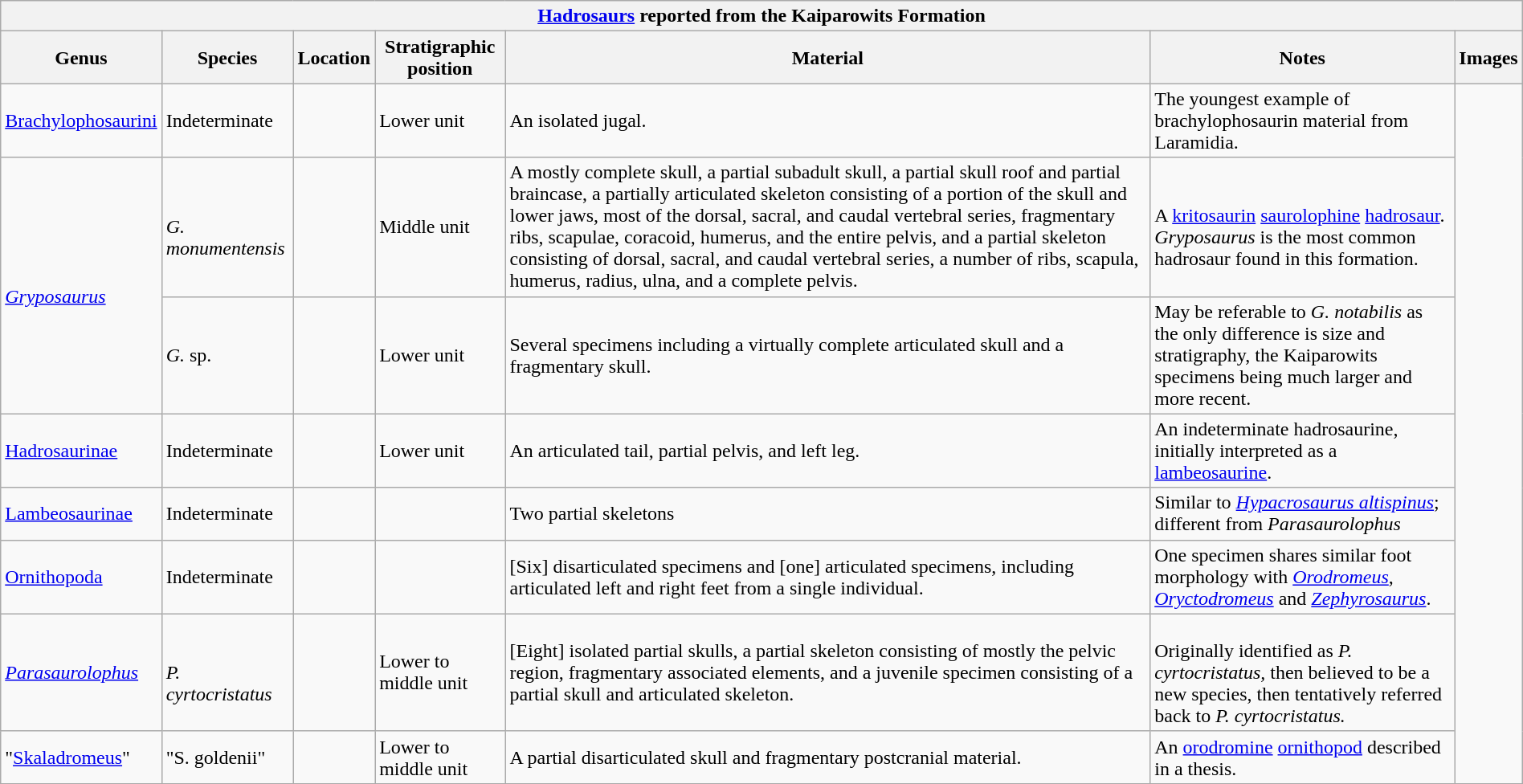<table class="wikitable" align="center" width="100%">
<tr>
<th colspan="7" align="center"><strong><a href='#'>Hadrosaurs</a> reported from the Kaiparowits Formation</strong></th>
</tr>
<tr>
<th>Genus</th>
<th>Species</th>
<th>Location</th>
<th>Stratigraphic position</th>
<th>Material</th>
<th>Notes</th>
<th>Images</th>
</tr>
<tr>
<td><a href='#'>Brachylophosaurini</a></td>
<td>Indeterminate</td>
<td></td>
<td>Lower unit</td>
<td>An isolated jugal.</td>
<td>The youngest example of brachylophosaurin material from Laramidia.</td>
<td rowspan = 100><br>
</td>
</tr>
<tr>
<td rowspan="2"><br><em><a href='#'>Gryposaurus</a></em></td>
<td><br><em>G. monumentensis</em></td>
<td></td>
<td>Middle unit</td>
<td>A mostly complete skull, a partial subadult skull, a partial skull roof and partial braincase, a partially articulated skeleton consisting of a portion of the skull and lower jaws, most of the dorsal, sacral, and caudal vertebral series, fragmentary ribs, scapulae, coracoid, humerus, and the entire pelvis, and a partial skeleton consisting of dorsal, sacral, and caudal vertebral series, a number of ribs, scapula, humerus, radius, ulna, and a complete pelvis.</td>
<td><br>A <a href='#'>kritosaurin</a> <a href='#'>saurolophine</a> <a href='#'>hadrosaur</a>. <em>Gryposaurus</em> is the most common hadrosaur found in this formation.</td>
</tr>
<tr>
<td><em>G.</em> sp.</td>
<td></td>
<td>Lower unit</td>
<td>Several specimens including a virtually complete articulated skull and a fragmentary skull.</td>
<td>May be referable to <em>G. notabilis</em> as the only difference is size and stratigraphy, the Kaiparowits specimens being much larger and more recent.</td>
</tr>
<tr>
<td><a href='#'>Hadrosaurinae</a></td>
<td>Indeterminate</td>
<td></td>
<td>Lower unit</td>
<td>An articulated tail, partial pelvis, and left leg.</td>
<td>An indeterminate hadrosaurine, initially interpreted as a <a href='#'>lambeosaurine</a>.</td>
</tr>
<tr>
<td><a href='#'>Lambeosaurinae</a></td>
<td>Indeterminate</td>
<td></td>
<td></td>
<td>Two partial skeletons</td>
<td>Similar to <em><a href='#'>Hypacrosaurus altispinus</a></em>; different from <em>Parasaurolophus</em></td>
</tr>
<tr>
<td><a href='#'>Ornithopoda</a></td>
<td>Indeterminate</td>
<td></td>
<td></td>
<td>[Six] disarticulated specimens and [one] articulated specimens, including articulated left and right feet from a single individual.</td>
<td>One specimen shares similar foot morphology with <em><a href='#'>Orodromeus</a></em>, <em><a href='#'>Oryctodromeus</a></em> and <em><a href='#'>Zephyrosaurus</a></em>.</td>
</tr>
<tr>
<td><em><a href='#'>Parasaurolophus</a></em></td>
<td><br><em>P. cyrtocristatus</em></td>
<td></td>
<td>Lower to middle unit</td>
<td>[Eight] isolated partial skulls, a partial skeleton consisting of mostly the pelvic region, fragmentary associated elements, and a juvenile specimen consisting of a partial skull and articulated skeleton.</td>
<td><br>Originally identified as <em>P. cyrtocristatus,</em> then believed to be a new species, then tentatively referred back to <em>P. cyrtocristatus.</em></td>
</tr>
<tr>
<td>"<a href='#'>Skaladromeus</a>"</td>
<td>"S. goldenii"</td>
<td></td>
<td>Lower to middle unit</td>
<td>A partial disarticulated skull and fragmentary postcranial material.</td>
<td>An <a href='#'>orodromine</a> <a href='#'>ornithopod</a> described in a thesis.</td>
</tr>
<tr>
</tr>
</table>
